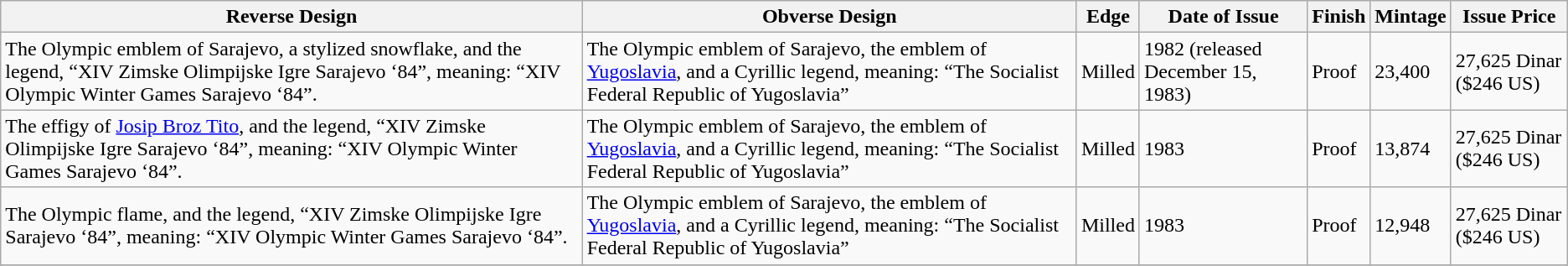<table class="wikitable">
<tr>
<th>Reverse Design</th>
<th>Obverse Design</th>
<th>Edge</th>
<th>Date of Issue</th>
<th>Finish</th>
<th>Mintage</th>
<th>Issue Price</th>
</tr>
<tr>
<td>The Olympic emblem of Sarajevo, a stylized snowflake, and the legend, “XIV Zimske Olimpijske Igre Sarajevo ‘84”, meaning: “XIV Olympic Winter Games Sarajevo ‘84”.</td>
<td>The Olympic emblem of Sarajevo, the emblem of <a href='#'>Yugoslavia</a>, and a Cyrillic legend, meaning: “The Socialist Federal Republic of Yugoslavia”</td>
<td>Milled</td>
<td>1982 (released December 15, 1983)</td>
<td>Proof</td>
<td>23,400</td>
<td>27,625 Dinar ($246 US)</td>
</tr>
<tr>
<td>The effigy of <a href='#'>Josip Broz Tito</a>, and the legend, “XIV Zimske Olimpijske Igre Sarajevo ‘84”, meaning: “XIV Olympic Winter Games Sarajevo ‘84”.</td>
<td>The Olympic emblem of Sarajevo, the emblem of <a href='#'>Yugoslavia</a>, and a Cyrillic legend, meaning: “The Socialist Federal Republic of Yugoslavia”</td>
<td>Milled</td>
<td>1983</td>
<td>Proof</td>
<td>13,874</td>
<td>27,625 Dinar ($246 US)</td>
</tr>
<tr>
<td>The Olympic flame, and the legend, “XIV Zimske Olimpijske Igre Sarajevo ‘84”, meaning: “XIV Olympic Winter Games Sarajevo ‘84”.</td>
<td>The Olympic emblem of Sarajevo, the emblem of <a href='#'>Yugoslavia</a>, and a Cyrillic legend, meaning: “The Socialist Federal Republic of Yugoslavia”</td>
<td>Milled</td>
<td>1983</td>
<td>Proof</td>
<td>12,948</td>
<td>27,625 Dinar ($246 US)</td>
</tr>
<tr>
</tr>
</table>
